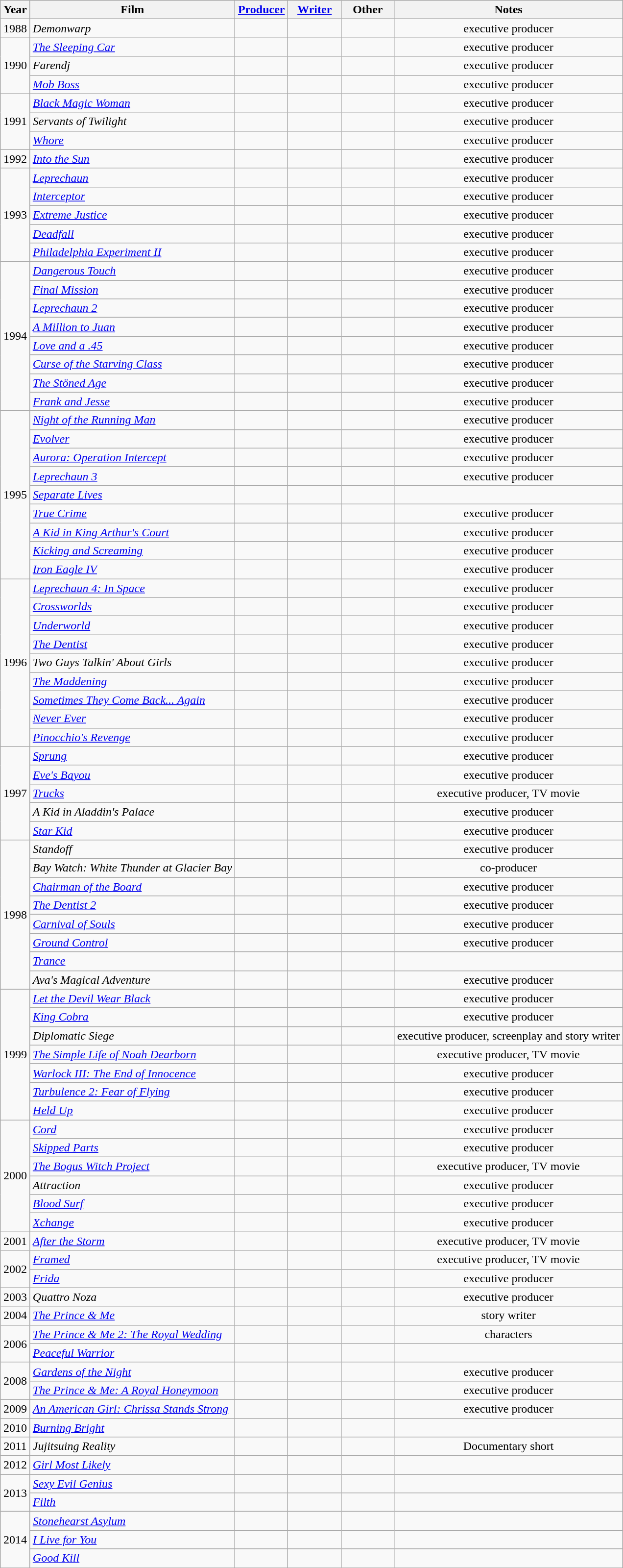<table class="wikitable sortable" style="text-align:center">
<tr>
<th style="width:33px;">Year</th>
<th>Film</th>
<th style="width:65px;"><a href='#'>Producer</a></th>
<th width=65><a href='#'>Writer</a></th>
<th width=65>Other</th>
<th>Notes</th>
</tr>
<tr>
<td>1988</td>
<td style="text-align:left"><em>Demonwarp</em></td>
<td></td>
<td></td>
<td></td>
<td>executive producer</td>
</tr>
<tr>
<td rowspan="3">1990</td>
<td style="text-align:left"><em><a href='#'>The Sleeping Car</a></em></td>
<td></td>
<td></td>
<td></td>
<td>executive producer</td>
</tr>
<tr>
<td style="text-align:left"><em>Farendj</em></td>
<td></td>
<td></td>
<td></td>
<td>executive producer</td>
</tr>
<tr>
<td style="text-align:left"><em><a href='#'>Mob Boss</a></em></td>
<td></td>
<td></td>
<td></td>
<td>executive producer</td>
</tr>
<tr>
<td rowspan="3">1991</td>
<td style="text-align:left"><em><a href='#'>Black Magic Woman</a></em></td>
<td></td>
<td></td>
<td></td>
<td>executive producer</td>
</tr>
<tr>
<td style="text-align:left"><em>Servants of Twilight</em></td>
<td></td>
<td></td>
<td></td>
<td>executive producer</td>
</tr>
<tr>
<td style="text-align:left"><em><a href='#'>Whore</a></em></td>
<td></td>
<td></td>
<td></td>
<td>executive producer</td>
</tr>
<tr>
<td>1992</td>
<td style="text-align:left"><em><a href='#'>Into the Sun</a></em></td>
<td></td>
<td></td>
<td></td>
<td>executive producer</td>
</tr>
<tr>
<td rowspan="5">1993</td>
<td style="text-align:left"><em><a href='#'>Leprechaun</a></em></td>
<td></td>
<td></td>
<td></td>
<td>executive producer</td>
</tr>
<tr>
<td style="text-align:left"><em><a href='#'>Interceptor</a></em></td>
<td></td>
<td></td>
<td></td>
<td>executive producer</td>
</tr>
<tr>
<td style="text-align:left"><em><a href='#'>Extreme Justice</a></em></td>
<td></td>
<td></td>
<td></td>
<td>executive producer</td>
</tr>
<tr>
<td style="text-align:left"><em><a href='#'>Deadfall</a></em></td>
<td></td>
<td></td>
<td></td>
<td>executive producer</td>
</tr>
<tr>
<td style="text-align:left"><em><a href='#'>Philadelphia Experiment II</a></em></td>
<td></td>
<td></td>
<td></td>
<td>executive producer</td>
</tr>
<tr>
<td rowspan="8">1994</td>
<td style="text-align:left"><em><a href='#'>Dangerous Touch</a></em></td>
<td></td>
<td></td>
<td></td>
<td>executive producer</td>
</tr>
<tr>
<td style="text-align:left"><em><a href='#'>Final Mission</a></em></td>
<td></td>
<td></td>
<td></td>
<td>executive producer</td>
</tr>
<tr>
<td style="text-align:left"><em><a href='#'>Leprechaun 2</a></em></td>
<td></td>
<td></td>
<td></td>
<td>executive producer</td>
</tr>
<tr>
<td style="text-align:left"><em><a href='#'>A Million to Juan</a></em></td>
<td></td>
<td></td>
<td></td>
<td>executive producer</td>
</tr>
<tr>
<td style="text-align:left"><em><a href='#'>Love and a .45</a></em></td>
<td></td>
<td></td>
<td></td>
<td>executive producer</td>
</tr>
<tr>
<td style="text-align:left"><em><a href='#'>Curse of the Starving Class</a></em></td>
<td></td>
<td></td>
<td></td>
<td>executive producer</td>
</tr>
<tr>
<td style="text-align:left"><em><a href='#'>The Stöned Age</a></em></td>
<td></td>
<td></td>
<td></td>
<td>executive producer</td>
</tr>
<tr>
<td style="text-align:left"><em><a href='#'>Frank and Jesse</a></em></td>
<td></td>
<td></td>
<td></td>
<td>executive producer</td>
</tr>
<tr>
<td rowspan="9">1995</td>
<td style="text-align:left"><em><a href='#'>Night of the Running Man</a></em></td>
<td></td>
<td></td>
<td></td>
<td>executive producer</td>
</tr>
<tr>
<td style="text-align:left"><em><a href='#'>Evolver</a></em></td>
<td></td>
<td></td>
<td></td>
<td>executive producer</td>
</tr>
<tr>
<td style="text-align:left"><em><a href='#'>Aurora: Operation Intercept</a></em></td>
<td></td>
<td></td>
<td></td>
<td>executive producer</td>
</tr>
<tr>
<td style="text-align:left"><em><a href='#'>Leprechaun 3</a></em></td>
<td></td>
<td></td>
<td></td>
<td>executive producer</td>
</tr>
<tr>
<td style="text-align:left"><em><a href='#'>Separate Lives</a></em></td>
<td></td>
<td></td>
<td></td>
<td></td>
</tr>
<tr>
<td style="text-align:left"><em><a href='#'>True Crime</a></em></td>
<td></td>
<td></td>
<td></td>
<td>executive producer</td>
</tr>
<tr>
<td style="text-align:left"><em><a href='#'>A Kid in King Arthur's Court</a></em></td>
<td></td>
<td></td>
<td></td>
<td>executive producer</td>
</tr>
<tr>
<td style="text-align:left"><em><a href='#'>Kicking and Screaming</a></em></td>
<td></td>
<td></td>
<td></td>
<td>executive producer</td>
</tr>
<tr>
<td style="text-align:left"><em><a href='#'>Iron Eagle IV</a></em></td>
<td></td>
<td></td>
<td></td>
<td>executive producer</td>
</tr>
<tr>
<td rowspan="9">1996</td>
<td style="text-align:left"><em><a href='#'>Leprechaun 4: In Space</a></em></td>
<td></td>
<td></td>
<td></td>
<td>executive producer</td>
</tr>
<tr>
<td style="text-align:left"><em><a href='#'>Crossworlds</a></em></td>
<td></td>
<td></td>
<td></td>
<td>executive producer</td>
</tr>
<tr>
<td style="text-align:left"><em><a href='#'>Underworld</a></em></td>
<td></td>
<td></td>
<td></td>
<td>executive producer</td>
</tr>
<tr>
<td style="text-align:left"><em><a href='#'>The Dentist</a></em></td>
<td></td>
<td></td>
<td></td>
<td>executive producer</td>
</tr>
<tr>
<td style="text-align:left"><em>Two Guys Talkin' About Girls</em></td>
<td></td>
<td></td>
<td></td>
<td>executive producer</td>
</tr>
<tr>
<td style="text-align:left"><em><a href='#'>The Maddening</a></em></td>
<td></td>
<td></td>
<td></td>
<td>executive producer</td>
</tr>
<tr>
<td style="text-align:left"><em><a href='#'>Sometimes They Come Back... Again</a></em></td>
<td></td>
<td></td>
<td></td>
<td>executive producer</td>
</tr>
<tr>
<td style="text-align:left"><em><a href='#'>Never Ever</a></em></td>
<td></td>
<td></td>
<td></td>
<td>executive producer</td>
</tr>
<tr>
<td style="text-align:left"><em><a href='#'>Pinocchio's Revenge</a></em></td>
<td></td>
<td></td>
<td></td>
<td>executive producer</td>
</tr>
<tr>
<td rowspan="5">1997</td>
<td style="text-align:left"><em><a href='#'>Sprung</a></em></td>
<td></td>
<td></td>
<td></td>
<td>executive producer</td>
</tr>
<tr>
<td style="text-align:left"><em><a href='#'>Eve's Bayou</a></em></td>
<td></td>
<td></td>
<td></td>
<td>executive producer</td>
</tr>
<tr>
<td style="text-align:left"><em><a href='#'>Trucks</a></em></td>
<td></td>
<td></td>
<td></td>
<td>executive producer, TV movie</td>
</tr>
<tr>
<td style="text-align:left"><em>A Kid in Aladdin's Palace</em></td>
<td></td>
<td></td>
<td></td>
<td>executive producer</td>
</tr>
<tr>
<td style="text-align:left"><em><a href='#'>Star Kid</a></em></td>
<td></td>
<td></td>
<td></td>
<td>executive producer</td>
</tr>
<tr>
<td rowspan="8">1998</td>
<td style="text-align:left"><em>Standoff</em></td>
<td></td>
<td></td>
<td></td>
<td>executive producer</td>
</tr>
<tr>
<td style="text-align:left"><em>Bay Watch: White Thunder at Glacier Bay</em></td>
<td></td>
<td></td>
<td></td>
<td>co-producer</td>
</tr>
<tr>
<td style="text-align:left"><em><a href='#'>Chairman of the Board</a></em></td>
<td></td>
<td></td>
<td></td>
<td>executive producer</td>
</tr>
<tr>
<td style="text-align:left"><em><a href='#'>The Dentist 2</a></em></td>
<td></td>
<td></td>
<td></td>
<td>executive producer</td>
</tr>
<tr>
<td style="text-align:left"><em><a href='#'>Carnival of Souls</a></em></td>
<td></td>
<td></td>
<td></td>
<td>executive producer</td>
</tr>
<tr>
<td style="text-align:left"><em><a href='#'>Ground Control</a></em></td>
<td></td>
<td></td>
<td></td>
<td>executive producer</td>
</tr>
<tr>
<td style="text-align:left"><em><a href='#'>Trance</a></em></td>
<td></td>
<td></td>
<td></td>
<td></td>
</tr>
<tr>
<td style="text-align:left"><em>Ava's Magical Adventure</em></td>
<td></td>
<td></td>
<td></td>
<td>executive producer</td>
</tr>
<tr>
<td rowspan="7">1999</td>
<td style="text-align:left"><em><a href='#'>Let the Devil Wear Black</a></em></td>
<td></td>
<td></td>
<td></td>
<td>executive producer</td>
</tr>
<tr>
<td style="text-align:left"><em><a href='#'>King Cobra</a></em></td>
<td></td>
<td></td>
<td></td>
<td>executive producer</td>
</tr>
<tr>
<td style="text-align:left"><em>Diplomatic Siege</em></td>
<td></td>
<td></td>
<td></td>
<td>executive producer, screenplay and story writer</td>
</tr>
<tr>
<td style="text-align:left"><em><a href='#'>The Simple Life of Noah Dearborn</a></em></td>
<td></td>
<td></td>
<td></td>
<td>executive producer, TV movie</td>
</tr>
<tr>
<td style="text-align:left"><em><a href='#'>Warlock III: The End of Innocence</a></em></td>
<td></td>
<td></td>
<td></td>
<td>executive producer</td>
</tr>
<tr>
<td style="text-align:left"><em><a href='#'>Turbulence 2: Fear of Flying</a></em></td>
<td></td>
<td></td>
<td></td>
<td>executive producer</td>
</tr>
<tr>
<td style="text-align:left"><em><a href='#'>Held Up</a></em></td>
<td></td>
<td></td>
<td></td>
<td>executive producer</td>
</tr>
<tr>
<td rowspan="6">2000</td>
<td style="text-align:left"><em><a href='#'>Cord</a></em></td>
<td></td>
<td></td>
<td></td>
<td>executive producer</td>
</tr>
<tr>
<td style="text-align:left"><em><a href='#'>Skipped Parts</a></em></td>
<td></td>
<td></td>
<td></td>
<td>executive producer</td>
</tr>
<tr>
<td style="text-align:left"><em><a href='#'>The Bogus Witch Project</a></em></td>
<td></td>
<td></td>
<td></td>
<td>executive producer, TV movie</td>
</tr>
<tr>
<td style="text-align:left"><em>Attraction</em></td>
<td></td>
<td></td>
<td></td>
<td>executive producer</td>
</tr>
<tr>
<td style="text-align:left"><em><a href='#'>Blood Surf</a></em></td>
<td></td>
<td></td>
<td></td>
<td>executive producer</td>
</tr>
<tr>
<td style="text-align:left"><em><a href='#'>Xchange</a></em></td>
<td></td>
<td></td>
<td></td>
<td>executive producer</td>
</tr>
<tr>
<td>2001</td>
<td style="text-align:left"><em><a href='#'>After the Storm</a></em></td>
<td></td>
<td></td>
<td></td>
<td>executive producer, TV movie</td>
</tr>
<tr>
<td rowspan="2">2002</td>
<td style="text-align:left"><em><a href='#'>Framed</a></em></td>
<td></td>
<td></td>
<td></td>
<td>executive producer, TV movie</td>
</tr>
<tr>
<td style="text-align:left"><em><a href='#'>Frida</a></em></td>
<td></td>
<td></td>
<td></td>
<td>executive producer</td>
</tr>
<tr>
<td>2003</td>
<td style="text-align:left"><em>Quattro Noza</em></td>
<td></td>
<td></td>
<td></td>
<td>executive producer</td>
</tr>
<tr>
<td>2004</td>
<td style="text-align:left"><em><a href='#'>The Prince & Me</a></em></td>
<td></td>
<td></td>
<td></td>
<td>story writer</td>
</tr>
<tr>
<td rowspan="2">2006</td>
<td style="text-align:left"><em><a href='#'>The Prince & Me 2: The Royal Wedding</a></em></td>
<td></td>
<td></td>
<td></td>
<td>characters</td>
</tr>
<tr>
<td style="text-align:left"><em><a href='#'>Peaceful Warrior</a></em></td>
<td></td>
<td></td>
<td></td>
<td></td>
</tr>
<tr>
<td rowspan="2">2008</td>
<td style="text-align:left"><em><a href='#'>Gardens of the Night</a></em></td>
<td></td>
<td></td>
<td></td>
<td>executive producer</td>
</tr>
<tr>
<td style="text-align:left"><em><a href='#'>The Prince & Me: A Royal Honeymoon</a></em></td>
<td></td>
<td></td>
<td></td>
<td>executive producer</td>
</tr>
<tr>
<td>2009</td>
<td style="text-align:left"><em><a href='#'>An American Girl: Chrissa Stands Strong</a></em></td>
<td></td>
<td></td>
<td></td>
<td>executive producer</td>
</tr>
<tr>
<td>2010</td>
<td style="text-align:left"><em><a href='#'>Burning Bright</a></em></td>
<td></td>
<td></td>
<td></td>
<td></td>
</tr>
<tr>
<td>2011</td>
<td style="text-align:left"><em>Jujitsuing Reality</em></td>
<td></td>
<td></td>
<td></td>
<td>Documentary short</td>
</tr>
<tr>
<td>2012</td>
<td style="text-align:left"><em><a href='#'>Girl Most Likely</a></em></td>
<td></td>
<td></td>
<td></td>
<td></td>
</tr>
<tr>
<td rowspan="2">2013</td>
<td style="text-align:left"><em><a href='#'>Sexy Evil Genius</a></em></td>
<td></td>
<td></td>
<td></td>
<td></td>
</tr>
<tr>
<td style="text-align:left"><em><a href='#'>Filth</a></em></td>
<td></td>
<td></td>
<td></td>
<td></td>
</tr>
<tr>
<td rowspan="3">2014</td>
<td style="text-align:left"><em><a href='#'>Stonehearst Asylum</a></em></td>
<td></td>
<td></td>
<td></td>
<td></td>
</tr>
<tr>
<td style="text-align:left"><em><a href='#'>I Live for You</a></em></td>
<td></td>
<td></td>
<td></td>
<td></td>
</tr>
<tr>
<td style="text-align:left"><em><a href='#'>Good Kill</a></em></td>
<td></td>
<td></td>
<td></td>
<td></td>
</tr>
</table>
